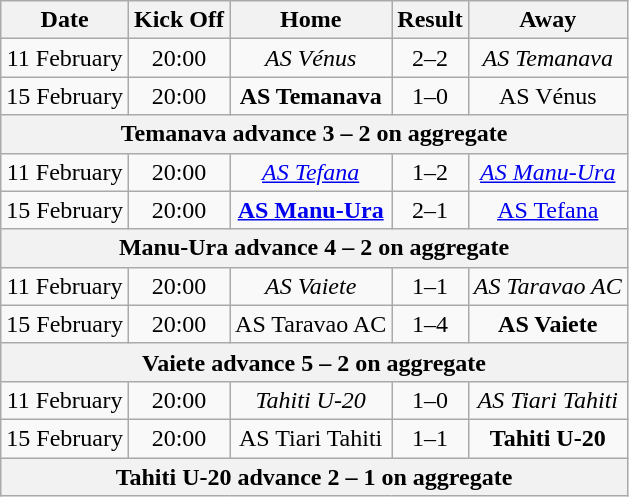<table class="wikitable" style="text-align:center;">
<tr>
<th scope="col">Date</th>
<th scope="col">Kick Off</th>
<th scope="col">Home</th>
<th scope="col">Result</th>
<th scope="col">Away</th>
</tr>
<tr>
<td>11 February</td>
<td>20:00</td>
<td><em>AS Vénus</em></td>
<td>2–2</td>
<td><em>AS Temanava</em></td>
</tr>
<tr>
<td>15 February</td>
<td>20:00</td>
<td><strong>AS Temanava</strong></td>
<td>1–0</td>
<td>AS Vénus</td>
</tr>
<tr>
<th colspan="5">Temanava advance 3 – 2 on aggregate</th>
</tr>
<tr>
<td>11 February</td>
<td>20:00</td>
<td><em><a href='#'>AS Tefana</a></em></td>
<td>1–2</td>
<td><em><a href='#'>AS Manu-Ura</a></em></td>
</tr>
<tr>
<td>15 February</td>
<td>20:00</td>
<td><strong><a href='#'>AS Manu-Ura</a></strong></td>
<td>2–1</td>
<td><a href='#'>AS Tefana</a></td>
</tr>
<tr>
<th colspan="5">Manu-Ura advance 4 – 2 on aggregate</th>
</tr>
<tr>
<td>11 February</td>
<td>20:00</td>
<td><em>AS Vaiete </em></td>
<td>1–1</td>
<td><em>AS Taravao AC</em></td>
</tr>
<tr>
<td>15 February</td>
<td>20:00</td>
<td>AS Taravao AC</td>
<td>1–4</td>
<td><strong>AS Vaiete</strong></td>
</tr>
<tr>
<th colspan="5">Vaiete advance 5 – 2 on aggregate</th>
</tr>
<tr>
<td>11 February</td>
<td>20:00</td>
<td><em>Tahiti U-20</em></td>
<td>1–0</td>
<td><em>AS Tiari Tahiti</em></td>
</tr>
<tr>
<td>15 February</td>
<td>20:00</td>
<td>AS Tiari Tahiti</td>
<td>1–1</td>
<td><strong>Tahiti U-20</strong></td>
</tr>
<tr>
<th colspan="5">Tahiti U-20 advance 2 – 1 on aggregate</th>
</tr>
</table>
